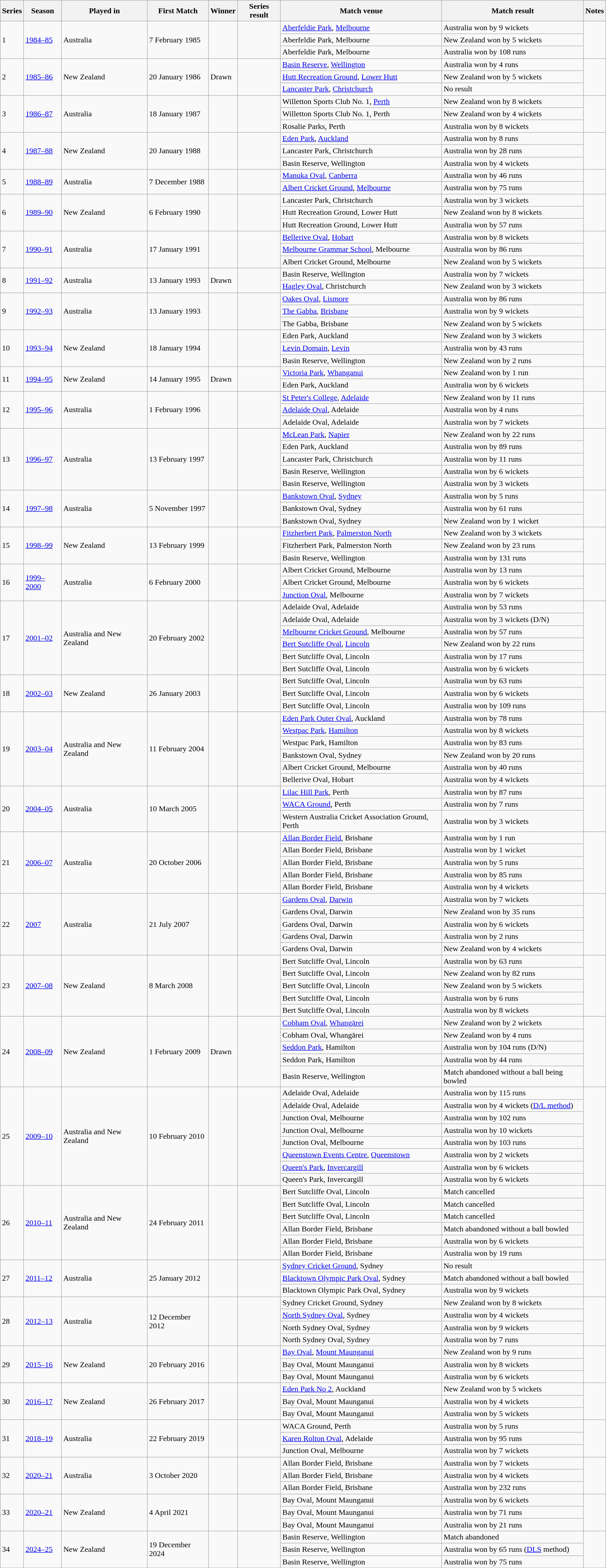<table class="wikitable">
<tr>
<th>Series</th>
<th>Season</th>
<th>Played in</th>
<th>First Match</th>
<th>Winner</th>
<th>Series result</th>
<th>Match venue</th>
<th>Match result</th>
<th>Notes</th>
</tr>
<tr>
<td rowspan=3>1</td>
<td rowspan=3><a href='#'>1984–85</a></td>
<td rowspan=3>Australia</td>
<td rowspan=3>7 February 1985</td>
<td rowspan=3></td>
<td rowspan=3></td>
<td><a href='#'>Aberfeldie Park</a>, <a href='#'>Melbourne</a></td>
<td>Australia won by 9 wickets</td>
<td rowspan=3></td>
</tr>
<tr>
<td>Aberfeldie Park, Melbourne</td>
<td>New Zealand won by 5 wickets</td>
</tr>
<tr>
<td>Aberfeldie Park, Melbourne</td>
<td>Australia won by 108 runs</td>
</tr>
<tr>
<td rowspan=3>2</td>
<td rowspan=3><a href='#'>1985–86</a></td>
<td rowspan=3>New Zealand</td>
<td rowspan=3>20 January 1986</td>
<td rowspan=3>Drawn</td>
<td rowspan=3></td>
<td><a href='#'>Basin Reserve</a>, <a href='#'>Wellington</a></td>
<td>Australia won by 4 runs</td>
<td rowspan=3></td>
</tr>
<tr>
<td><a href='#'>Hutt Recreation Ground</a>, <a href='#'>Lower Hutt</a></td>
<td>New Zealand won by 5 wickets</td>
</tr>
<tr>
<td><a href='#'>Lancaster Park</a>, <a href='#'>Christchurch</a></td>
<td>No result</td>
</tr>
<tr>
<td rowspan=3>3</td>
<td rowspan=3><a href='#'>1986–87</a></td>
<td rowspan=3>Australia</td>
<td rowspan=3>18 January 1987</td>
<td rowspan=3></td>
<td rowspan=3></td>
<td>Willetton Sports Club No. 1, <a href='#'>Perth</a></td>
<td>New Zealand won by 8 wickets</td>
<td rowspan=3></td>
</tr>
<tr>
<td>Willetton Sports Club No. 1, Perth</td>
<td>New Zealand won by 4 wickets</td>
</tr>
<tr>
<td>Rosalie Parks, Perth</td>
<td>Australia won by 8 wickets</td>
</tr>
<tr>
<td rowspan=3>4</td>
<td rowspan=3><a href='#'>1987–88</a></td>
<td rowspan=3>New Zealand</td>
<td rowspan=3>20 January 1988</td>
<td rowspan=3></td>
<td rowspan=3></td>
<td><a href='#'>Eden Park</a>, <a href='#'>Auckland</a></td>
<td>Australia won by 8 runs</td>
<td rowspan=3></td>
</tr>
<tr>
<td>Lancaster Park, Christchurch</td>
<td>Australia won by 28 runs</td>
</tr>
<tr>
<td>Basin Reserve, Wellington</td>
<td>Australia won by 4 wickets</td>
</tr>
<tr>
<td rowspan=2>5</td>
<td rowspan=2><a href='#'>1988–89</a></td>
<td rowspan=2>Australia</td>
<td rowspan=2>7 December 1988</td>
<td rowspan=2></td>
<td rowspan=2></td>
<td><a href='#'>Manuka Oval</a>, <a href='#'>Canberra</a></td>
<td>Australia won by 46 runs</td>
<td rowspan=2></td>
</tr>
<tr>
<td><a href='#'>Albert Cricket Ground</a>, <a href='#'>Melbourne</a></td>
<td>Australia won by 75 runs</td>
</tr>
<tr>
<td rowspan=3>6</td>
<td rowspan=3><a href='#'>1989–90</a></td>
<td rowspan=3>New Zealand</td>
<td rowspan=3>6 February 1990</td>
<td rowspan=3></td>
<td rowspan=3></td>
<td>Lancaster Park, Christchurch</td>
<td>Australia won by 3 wickets</td>
<td rowspan=3></td>
</tr>
<tr>
<td>Hutt Recreation Ground, Lower Hutt</td>
<td>New Zealand won by 8 wickets</td>
</tr>
<tr>
<td>Hutt Recreation Ground, Lower Hutt</td>
<td>Australia won by 57 runs</td>
</tr>
<tr>
<td rowspan=3>7</td>
<td rowspan=3><a href='#'>1990–91</a></td>
<td rowspan=3>Australia</td>
<td rowspan=3>17 January 1991</td>
<td rowspan=3></td>
<td rowspan=3></td>
<td><a href='#'>Bellerive Oval</a>, <a href='#'>Hobart</a></td>
<td>Australia won by 8 wickets</td>
<td rowspan=3></td>
</tr>
<tr>
<td><a href='#'>Melbourne Grammar School</a>, Melbourne</td>
<td>Australia won by 86 runs</td>
</tr>
<tr>
<td>Albert Cricket Ground, Melbourne</td>
<td>New Zealand won by 5 wickets</td>
</tr>
<tr>
<td rowspan=2>8</td>
<td rowspan=2><a href='#'>1991–92</a></td>
<td rowspan=2>Australia</td>
<td rowspan=2>13 January 1993</td>
<td rowspan=2>Drawn</td>
<td rowspan=2></td>
<td>Basin Reserve, Wellington</td>
<td>Australia won by 7 wickets</td>
<td rowspan=2></td>
</tr>
<tr>
<td><a href='#'>Hagley Oval</a>, Christchurch</td>
<td>New Zealand won by 3 wickets</td>
</tr>
<tr>
<td rowspan=3>9</td>
<td rowspan=3><a href='#'>1992–93</a></td>
<td rowspan=3>Australia</td>
<td rowspan=3>13 January 1993</td>
<td rowspan=3></td>
<td rowspan=3></td>
<td><a href='#'>Oakes Oval</a>, <a href='#'>Lismore</a></td>
<td>Australia won by 86 runs</td>
<td rowspan=3></td>
</tr>
<tr>
<td><a href='#'>The Gabba</a>, <a href='#'>Brisbane</a></td>
<td>Australia won by 9 wickets</td>
</tr>
<tr>
<td>The Gabba, Brisbane</td>
<td>New Zealand won by 5 wickets</td>
</tr>
<tr>
<td rowspan=3>10</td>
<td rowspan=3><a href='#'>1993–94</a></td>
<td rowspan=3>New Zealand</td>
<td rowspan=3>18 January 1994</td>
<td rowspan=3></td>
<td rowspan=3></td>
<td>Eden Park, Auckland</td>
<td>New Zealand won by 3 wickets</td>
<td rowspan=3></td>
</tr>
<tr>
<td><a href='#'>Levin Domain</a>, <a href='#'>Levin</a></td>
<td>Australia won by 43 runs</td>
</tr>
<tr>
<td>Basin Reserve, Wellington</td>
<td>New Zealand won by 2 runs</td>
</tr>
<tr>
<td rowspan=2>11</td>
<td rowspan=2><a href='#'>1994–95</a></td>
<td rowspan=2>New Zealand</td>
<td rowspan=2>14 January 1995</td>
<td rowspan=2>Drawn</td>
<td rowspan=2></td>
<td><a href='#'>Victoria Park</a>, <a href='#'>Whanganui</a></td>
<td>New Zealand won by 1 run</td>
<td rowspan=2></td>
</tr>
<tr>
<td>Eden Park, Auckland</td>
<td>Australia won by 6 wickets</td>
</tr>
<tr>
<td rowspan=3>12</td>
<td rowspan=3><a href='#'>1995–96</a></td>
<td rowspan=3>Australia</td>
<td rowspan=3>1 February 1996</td>
<td rowspan=3></td>
<td rowspan=3></td>
<td><a href='#'>St Peter's College</a>, <a href='#'>Adelaide</a></td>
<td>New Zealand won by 11 runs</td>
<td rowspan=3></td>
</tr>
<tr>
<td><a href='#'>Adelaide Oval</a>, Adelaide</td>
<td>Australia won by 4 runs</td>
</tr>
<tr>
<td>Adelaide Oval, Adelaide</td>
<td>Australia won by 7 wickets</td>
</tr>
<tr>
<td rowspan=5>13</td>
<td rowspan=5><a href='#'>1996–97</a></td>
<td rowspan=5>Australia</td>
<td rowspan=5>13 February 1997</td>
<td rowspan=5></td>
<td rowspan=5></td>
<td><a href='#'>McLean Park</a>, <a href='#'>Napier</a></td>
<td>New Zealand won by 22 runs</td>
<td rowspan=5></td>
</tr>
<tr>
<td>Eden Park, Auckland</td>
<td>Australia won by 89 runs</td>
</tr>
<tr>
<td>Lancaster Park, Christchurch</td>
<td>Australia won by 11 runs</td>
</tr>
<tr>
<td>Basin Reserve, Wellington</td>
<td>Australia won by 6 wickets</td>
</tr>
<tr>
<td>Basin Reserve, Wellington</td>
<td>Australia won by 3 wickets</td>
</tr>
<tr>
<td rowspan=3>14</td>
<td rowspan=3><a href='#'>1997–98</a></td>
<td rowspan=3>Australia</td>
<td rowspan=3>5 November 1997</td>
<td rowspan=3></td>
<td rowspan=3></td>
<td><a href='#'>Bankstown Oval</a>, <a href='#'>Sydney</a></td>
<td>Australia won by 5 runs</td>
<td rowspan=3></td>
</tr>
<tr>
<td>Bankstown Oval, Sydney</td>
<td>Australia won by 61 runs</td>
</tr>
<tr>
<td>Bankstown Oval, Sydney</td>
<td>New Zealand won by 1 wicket</td>
</tr>
<tr>
<td rowspan=3>15</td>
<td rowspan=3><a href='#'>1998–99</a></td>
<td rowspan=3>New Zealand</td>
<td rowspan=3>13 February 1999</td>
<td rowspan=3></td>
<td rowspan=3></td>
<td><a href='#'>Fitzherbert Park</a>, <a href='#'>Palmerston North</a></td>
<td>New Zealand won by 3 wickets</td>
<td rowspan=3></td>
</tr>
<tr>
<td>Fitzherbert Park, Palmerston North</td>
<td>New Zealand won by 23 runs</td>
</tr>
<tr>
<td>Basin Reserve, Wellington</td>
<td>Australia won by 131 runs</td>
</tr>
<tr>
<td rowspan=3>16</td>
<td rowspan=3><a href='#'>1999–2000</a></td>
<td rowspan=3>Australia</td>
<td rowspan=3>6 February 2000</td>
<td rowspan=3></td>
<td rowspan=3></td>
<td>Albert Cricket Ground, Melbourne</td>
<td>Australia won by 13 runs</td>
<td rowspan=3></td>
</tr>
<tr>
<td>Albert Cricket Ground, Melbourne</td>
<td>Australia won by 6 wickets</td>
</tr>
<tr>
<td><a href='#'>Junction Oval</a>, Melbourne</td>
<td>Australia won by 7 wickets</td>
</tr>
<tr>
<td rowspan=6>17</td>
<td rowspan=6><a href='#'>2001–02</a></td>
<td rowspan=6>Australia and New Zealand</td>
<td rowspan=6>20 February 2002</td>
<td rowspan=6></td>
<td rowspan=6></td>
<td>Adelaide Oval, Adelaide</td>
<td>Australia won by 53 runs</td>
<td rowspan=6></td>
</tr>
<tr>
<td>Adelaide Oval, Adelaide</td>
<td>Australia won by 3 wickets (D/N)</td>
</tr>
<tr>
<td><a href='#'>Melbourne Cricket Ground</a>, Melbourne</td>
<td>Australia won by 57 runs</td>
</tr>
<tr>
<td><a href='#'>Bert Sutcliffe Oval</a>, <a href='#'>Lincoln</a></td>
<td>New Zealand won by 22 runs</td>
</tr>
<tr>
<td>Bert Sutcliffe Oval, Lincoln</td>
<td>Australia won by 17 runs</td>
</tr>
<tr>
<td>Bert Sutcliffe Oval, Lincoln</td>
<td>Australia won by 6 wickets</td>
</tr>
<tr>
<td rowspan=3>18</td>
<td rowspan=3><a href='#'>2002–03</a></td>
<td rowspan=3>New Zealand</td>
<td rowspan=3>26 January 2003</td>
<td rowspan=3></td>
<td rowspan=3></td>
<td>Bert Sutcliffe Oval, Lincoln</td>
<td>Australia won by 63 runs</td>
<td rowspan=3></td>
</tr>
<tr>
<td>Bert Sutcliffe Oval, Lincoln</td>
<td>Australia won by 6 wickets</td>
</tr>
<tr>
<td>Bert Sutcliffe Oval, Lincoln</td>
<td>Australia won by 109 runs</td>
</tr>
<tr>
<td rowspan=6>19</td>
<td rowspan=6><a href='#'>2003–04</a></td>
<td rowspan=6>Australia and New Zealand</td>
<td rowspan=6>11 February 2004</td>
<td rowspan=6></td>
<td rowspan=6></td>
<td><a href='#'>Eden Park Outer Oval</a>, Auckland</td>
<td>Australia won by 78 runs</td>
<td rowspan=6></td>
</tr>
<tr>
<td><a href='#'>Westpac Park</a>, <a href='#'>Hamilton</a></td>
<td>Australia won by 8 wickets</td>
</tr>
<tr>
<td>Westpac Park, Hamilton</td>
<td>Australia won by 83 runs</td>
</tr>
<tr>
<td>Bankstown Oval, Sydney</td>
<td>New Zealand won by 20 runs</td>
</tr>
<tr>
<td>Albert Cricket Ground, Melbourne</td>
<td>Australia won by 40 runs</td>
</tr>
<tr>
<td>Bellerive Oval, Hobart</td>
<td>Australia won by 4 wickets</td>
</tr>
<tr>
<td rowspan=3>20</td>
<td rowspan=3><a href='#'>2004–05</a></td>
<td rowspan=3>Australia</td>
<td rowspan=3>10 March 2005</td>
<td rowspan=3></td>
<td rowspan=3></td>
<td><a href='#'>Lilac Hill Park</a>, Perth</td>
<td>Australia won by 87 runs</td>
<td rowspan=3></td>
</tr>
<tr>
<td><a href='#'>WACA Ground</a>, Perth</td>
<td>Australia won by 7 runs</td>
</tr>
<tr>
<td>Western Australia Cricket Association Ground, Perth</td>
<td>Australia won by 3 wickets</td>
</tr>
<tr>
<td rowspan=5>21</td>
<td rowspan=5><a href='#'>2006–07</a></td>
<td rowspan=5>Australia</td>
<td rowspan=5>20 October 2006</td>
<td rowspan=5></td>
<td rowspan=5></td>
<td><a href='#'>Allan Border Field</a>, Brisbane</td>
<td>Australia won by 1 run</td>
<td rowspan=5></td>
</tr>
<tr>
<td>Allan Border Field, Brisbane</td>
<td>Australia won by 1 wicket</td>
</tr>
<tr>
<td>Allan Border Field, Brisbane</td>
<td>Australia won by 5 runs</td>
</tr>
<tr>
<td>Allan Border Field, Brisbane</td>
<td>Australia won by 85 runs</td>
</tr>
<tr>
<td>Allan Border Field, Brisbane</td>
<td>Australia won by 4 wickets</td>
</tr>
<tr>
<td rowspan=5>22</td>
<td rowspan=5><a href='#'>2007</a></td>
<td rowspan=5>Australia</td>
<td rowspan=5>21 July 2007</td>
<td rowspan=5></td>
<td rowspan=5></td>
<td><a href='#'>Gardens Oval</a>, <a href='#'>Darwin</a></td>
<td>Australia won by 7 wickets</td>
<td rowspan=5></td>
</tr>
<tr>
<td>Gardens Oval, Darwin</td>
<td>New Zealand won by 35 runs</td>
</tr>
<tr>
<td>Gardens Oval, Darwin</td>
<td>Australia won by 6 wickets</td>
</tr>
<tr>
<td>Gardens Oval, Darwin</td>
<td>Australia won by 2 runs</td>
</tr>
<tr>
<td>Gardens Oval, Darwin</td>
<td>New Zealand won by 4 wickets</td>
</tr>
<tr>
<td rowspan=5>23</td>
<td rowspan=5><a href='#'>2007–08</a></td>
<td rowspan=5>New Zealand</td>
<td rowspan=5>8 March 2008</td>
<td rowspan=5></td>
<td rowspan=5></td>
<td>Bert Sutcliffe Oval, Lincoln</td>
<td>Australia won by 63 runs</td>
<td rowspan=5></td>
</tr>
<tr>
<td>Bert Sutcliffe Oval, Lincoln</td>
<td>New Zealand won by 82 runs</td>
</tr>
<tr>
<td>Bert Sutcliffe Oval, Lincoln</td>
<td>New Zealand won by 5 wickets</td>
</tr>
<tr>
<td>Bert Sutcliffe Oval, Lincoln</td>
<td>Australia won by 6 runs</td>
</tr>
<tr>
<td>Bert Sutcliffe Oval, Lincoln</td>
<td>Australia won by 8 wickets</td>
</tr>
<tr>
<td rowspan=5>24</td>
<td rowspan=5><a href='#'>2008–09</a></td>
<td rowspan=5>New Zealand</td>
<td rowspan=5>1 February 2009</td>
<td rowspan=5>Drawn</td>
<td rowspan=5></td>
<td><a href='#'>Cobham Oval</a>, <a href='#'>Whangārei</a></td>
<td>New Zealand won by 2 wickets</td>
<td rowspan=5></td>
</tr>
<tr>
<td>Cobham Oval, Whangārei</td>
<td>New Zealand won by 4 runs</td>
</tr>
<tr>
<td><a href='#'>Seddon Park</a>, Hamilton</td>
<td>Australia won by 104 runs (D/N)</td>
</tr>
<tr>
<td>Seddon Park, Hamilton</td>
<td>Australia won by 44 runs</td>
</tr>
<tr>
<td>Basin Reserve, Wellington</td>
<td>Match abandoned without a ball being bowled</td>
</tr>
<tr>
<td rowspan=8>25</td>
<td rowspan=8><a href='#'>2009–10</a></td>
<td rowspan=8>Australia and New Zealand</td>
<td rowspan=8>10 February 2010</td>
<td rowspan=8></td>
<td rowspan=8></td>
<td>Adelaide Oval, Adelaide</td>
<td>Australia won by 115 runs</td>
<td rowspan=8></td>
</tr>
<tr>
<td>Adelaide Oval, Adelaide</td>
<td>Australia won by 4 wickets (<a href='#'>D/L method</a>)</td>
</tr>
<tr>
<td>Junction Oval, Melbourne</td>
<td>Australia won by 102 runs</td>
</tr>
<tr>
<td>Junction Oval, Melbourne</td>
<td>Australia won by 10 wickets</td>
</tr>
<tr>
<td>Junction Oval, Melbourne</td>
<td>Australia won by 103 runs</td>
</tr>
<tr>
<td><a href='#'>Queenstown Events Centre</a>, <a href='#'>Queenstown</a></td>
<td>Australia won by 2 wickets</td>
</tr>
<tr>
<td><a href='#'>Queen's Park</a>, <a href='#'>Invercargill</a></td>
<td>Australia won by 6 wickets</td>
</tr>
<tr>
<td>Queen's Park, Invercargill</td>
<td>Australia won by 6 wickets</td>
</tr>
<tr>
<td rowspan=6>26</td>
<td rowspan=6><a href='#'>2010–11</a></td>
<td rowspan=6>Australia and New Zealand</td>
<td rowspan=6>24 February 2011</td>
<td rowspan=6></td>
<td rowspan=6></td>
<td>Bert Sutcliffe Oval, Lincoln</td>
<td>Match cancelled</td>
<td rowspan=6></td>
</tr>
<tr>
<td>Bert Sutcliffe Oval, Lincoln</td>
<td>Match cancelled</td>
</tr>
<tr>
<td>Bert Sutcliffe Oval, Lincoln</td>
<td>Match cancelled</td>
</tr>
<tr>
<td>Allan Border Field, Brisbane</td>
<td>Match abandoned without a ball bowled</td>
</tr>
<tr>
<td>Allan Border Field, Brisbane</td>
<td>Australia won by 6 wickets</td>
</tr>
<tr>
<td>Allan Border Field, Brisbane</td>
<td>Australia won by 19 runs</td>
</tr>
<tr>
<td rowspan=3>27</td>
<td rowspan=3><a href='#'>2011–12</a></td>
<td rowspan=3>Australia</td>
<td rowspan=3>25 January 2012</td>
<td rowspan=3></td>
<td rowspan=3></td>
<td><a href='#'>Sydney Cricket Ground</a>, Sydney</td>
<td>No result</td>
<td rowspan=3></td>
</tr>
<tr>
<td><a href='#'>Blacktown Olympic Park Oval</a>, Sydney</td>
<td>Match abandoned without a ball bowled</td>
</tr>
<tr>
<td>Blacktown Olympic Park Oval, Sydney</td>
<td>Australia won by 9 wickets</td>
</tr>
<tr>
<td rowspan=4>28</td>
<td rowspan=4><a href='#'>2012–13</a></td>
<td rowspan=4>Australia</td>
<td rowspan=4>12 December 2012</td>
<td rowspan=4></td>
<td rowspan=4></td>
<td>Sydney Cricket Ground, Sydney</td>
<td>New Zealand won by 8 wickets</td>
<td rowspan=4></td>
</tr>
<tr>
<td><a href='#'>North Sydney Oval</a>, Sydney</td>
<td>Australia won by 4 wickets</td>
</tr>
<tr>
<td>North Sydney Oval, Sydney</td>
<td>Australia won by 9 wickets</td>
</tr>
<tr>
<td>North Sydney Oval, Sydney</td>
<td>Australia won by 7 runs</td>
</tr>
<tr>
<td rowspan=3>29</td>
<td rowspan=3><a href='#'>2015–16</a></td>
<td rowspan=3>New Zealand</td>
<td rowspan=3>20 February 2016</td>
<td rowspan=3></td>
<td rowspan=3></td>
<td><a href='#'>Bay Oval</a>, <a href='#'>Mount Maunganui</a></td>
<td>New Zealand won by 9 runs</td>
<td rowspan=3></td>
</tr>
<tr>
<td>Bay Oval, Mount Maunganui</td>
<td>Australia won by 8 wickets</td>
</tr>
<tr>
<td>Bay Oval, Mount Maunganui</td>
<td>Australia won by 6 wickets</td>
</tr>
<tr>
<td rowspan=3>30</td>
<td rowspan=3><a href='#'>2016–17</a></td>
<td rowspan=3>New Zealand</td>
<td rowspan=3>26 February 2017</td>
<td rowspan=3></td>
<td rowspan=3></td>
<td><a href='#'>Eden Park No 2</a>, Auckland</td>
<td>New Zealand won by 5 wickets</td>
<td rowspan=3></td>
</tr>
<tr>
<td>Bay Oval, Mount Maunganui</td>
<td>Australia won by 4 wickets</td>
</tr>
<tr>
<td>Bay Oval, Mount Maunganui</td>
<td>Australia won by 5 wickets</td>
</tr>
<tr>
<td rowspan=3>31</td>
<td rowspan=3><a href='#'>2018–19</a></td>
<td rowspan=3>Australia</td>
<td rowspan=3>22 February 2019</td>
<td rowspan=3></td>
<td rowspan=3></td>
<td>WACA Ground, Perth</td>
<td>Australia won by 5 runs</td>
<td rowspan=3></td>
</tr>
<tr>
<td><a href='#'>Karen Rolton Oval</a>, Adelaide</td>
<td>Australia won by 95 runs</td>
</tr>
<tr>
<td>Junction Oval, Melbourne</td>
<td>Australia won by 7 wickets</td>
</tr>
<tr>
<td rowspan=3>32</td>
<td rowspan=3><a href='#'>2020–21</a></td>
<td rowspan=3>Australia</td>
<td rowspan=3>3 October 2020</td>
<td rowspan=3></td>
<td rowspan=3></td>
<td>Allan Border Field, Brisbane</td>
<td>Australia won by 7 wickets</td>
<td rowspan=3></td>
</tr>
<tr>
<td>Allan Border Field, Brisbane</td>
<td>Australia won by 4 wickets</td>
</tr>
<tr>
<td>Allan Border Field, Brisbane</td>
<td>Australia won by 232 runs</td>
</tr>
<tr>
<td rowspan=3>33</td>
<td rowspan=3><a href='#'>2020–21</a></td>
<td rowspan=3>New Zealand</td>
<td rowspan=3>4 April 2021</td>
<td rowspan=3></td>
<td rowspan=3></td>
<td>Bay Oval, Mount Maunganui</td>
<td>Australia won by 6 wickets</td>
<td rowspan=3></td>
</tr>
<tr>
<td>Bay Oval, Mount Maunganui</td>
<td>Australia won by 71 runs</td>
</tr>
<tr>
<td>Bay Oval, Mount Maunganui</td>
<td>Australia won by 21 runs</td>
</tr>
<tr>
<td rowspan=3>34</td>
<td rowspan=3><a href='#'>2024–25</a></td>
<td rowspan=3>New Zealand</td>
<td rowspan=3>19 December 2024</td>
<td rowspan=3></td>
<td rowspan=3></td>
<td>Basin Reserve, Wellington</td>
<td>Match abandoned</td>
<td rowspan=3></td>
</tr>
<tr>
<td>Basin Reserve, Wellington</td>
<td>Australia won by 65 runs (<a href='#'>DLS</a> method)</td>
</tr>
<tr>
<td>Basin Reserve, Wellington</td>
<td>Australia won by 75 runs</td>
</tr>
</table>
